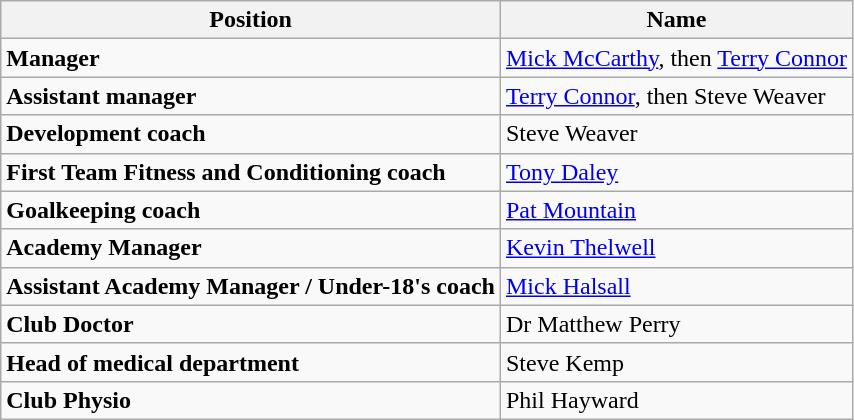<table class="wikitable">
<tr>
<th>Position</th>
<th>Name</th>
</tr>
<tr>
<td><strong>Manager</strong></td>
<td><a href='#'>Mick McCarthy</a>, then <a href='#'>Terry Connor</a></td>
</tr>
<tr>
<td><strong>Assistant manager</strong></td>
<td><a href='#'>Terry Connor</a>, then Steve Weaver</td>
</tr>
<tr>
<td><strong>Development coach</strong></td>
<td>Steve Weaver</td>
</tr>
<tr>
<td><strong>First Team Fitness and Conditioning coach</strong></td>
<td><a href='#'>Tony Daley</a></td>
</tr>
<tr>
<td><strong>Goalkeeping coach</strong></td>
<td><a href='#'>Pat Mountain</a></td>
</tr>
<tr>
<td><strong>Academy Manager</strong></td>
<td><a href='#'>Kevin Thelwell</a></td>
</tr>
<tr>
<td><strong>Assistant Academy Manager / Under-18's coach</strong></td>
<td><a href='#'>Mick Halsall</a></td>
</tr>
<tr>
<td><strong>Club Doctor</strong></td>
<td>Dr Matthew Perry</td>
</tr>
<tr>
<td><strong>Head of medical department</strong></td>
<td>Steve Kemp</td>
</tr>
<tr>
<td><strong>Club Physio</strong></td>
<td>Phil Hayward</td>
</tr>
</table>
